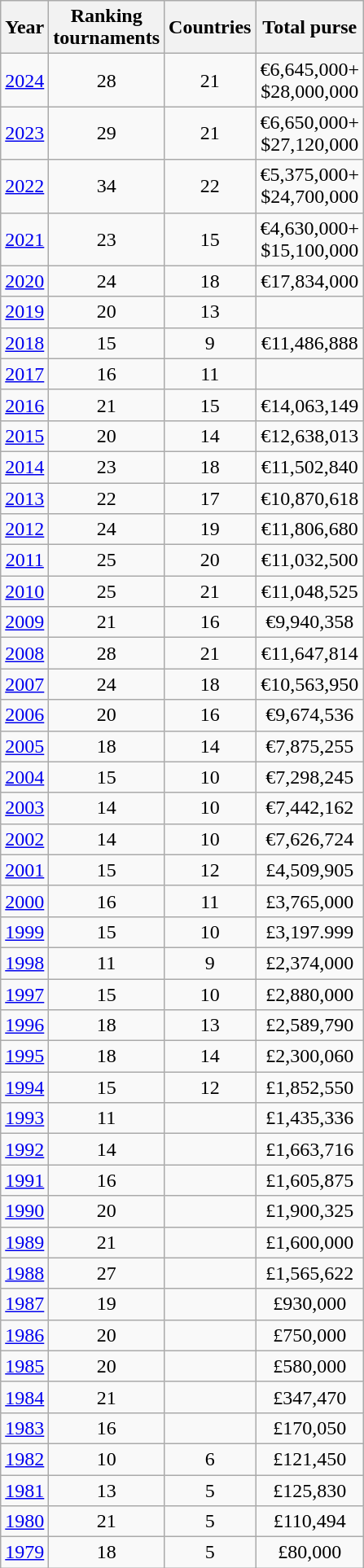<table class="wikitable" style="text-align:center;">
<tr>
<th>Year</th>
<th>Ranking<br>tournaments</th>
<th>Countries</th>
<th>Total purse</th>
</tr>
<tr>
<td><a href='#'>2024</a></td>
<td>28</td>
<td>21</td>
<td>€6,645,000+<br>$28,000,000</td>
</tr>
<tr>
<td><a href='#'>2023</a></td>
<td>29</td>
<td>21</td>
<td>€6,650,000+<br>$27,120,000</td>
</tr>
<tr>
<td><a href='#'>2022</a></td>
<td>34</td>
<td>22</td>
<td>€5,375,000+<br>$24,700,000</td>
</tr>
<tr>
<td><a href='#'>2021</a></td>
<td>23</td>
<td>15</td>
<td>€4,630,000+<br>$15,100,000</td>
</tr>
<tr>
<td><a href='#'>2020</a></td>
<td>24</td>
<td>18</td>
<td>€17,834,000</td>
</tr>
<tr>
<td><a href='#'>2019</a></td>
<td>20</td>
<td>13</td>
<td></td>
</tr>
<tr>
<td><a href='#'>2018</a></td>
<td>15</td>
<td>9</td>
<td>€11,486,888</td>
</tr>
<tr>
<td><a href='#'>2017</a></td>
<td>16</td>
<td>11</td>
<td></td>
</tr>
<tr>
<td><a href='#'>2016</a></td>
<td>21</td>
<td>15</td>
<td>€14,063,149</td>
</tr>
<tr>
<td><a href='#'>2015</a></td>
<td>20</td>
<td>14</td>
<td>€12,638,013</td>
</tr>
<tr>
<td><a href='#'>2014</a></td>
<td>23</td>
<td>18</td>
<td>€11,502,840</td>
</tr>
<tr>
<td><a href='#'>2013</a></td>
<td>22</td>
<td>17</td>
<td>€10,870,618</td>
</tr>
<tr>
<td><a href='#'>2012</a></td>
<td>24</td>
<td>19</td>
<td>€11,806,680</td>
</tr>
<tr>
<td><a href='#'>2011</a></td>
<td>25</td>
<td>20</td>
<td>€11,032,500</td>
</tr>
<tr>
<td><a href='#'>2010</a></td>
<td>25</td>
<td>21</td>
<td>€11,048,525</td>
</tr>
<tr>
<td><a href='#'>2009</a></td>
<td>21</td>
<td>16</td>
<td>€9,940,358</td>
</tr>
<tr>
<td><a href='#'>2008</a></td>
<td>28</td>
<td>21</td>
<td>€11,647,814</td>
</tr>
<tr>
<td><a href='#'>2007</a></td>
<td>24</td>
<td>18</td>
<td>€10,563,950</td>
</tr>
<tr>
<td><a href='#'>2006</a></td>
<td>20</td>
<td>16</td>
<td>€9,674,536</td>
</tr>
<tr>
<td><a href='#'>2005</a></td>
<td>18</td>
<td>14</td>
<td>€7,875,255</td>
</tr>
<tr>
<td><a href='#'>2004</a></td>
<td>15</td>
<td>10</td>
<td>€7,298,245</td>
</tr>
<tr>
<td><a href='#'>2003</a></td>
<td>14</td>
<td>10</td>
<td>€7,442,162</td>
</tr>
<tr>
<td><a href='#'>2002</a></td>
<td>14</td>
<td>10</td>
<td>€7,626,724</td>
</tr>
<tr>
<td><a href='#'>2001</a></td>
<td>15</td>
<td>12</td>
<td>£4,509,905</td>
</tr>
<tr>
<td><a href='#'>2000</a></td>
<td>16</td>
<td>11</td>
<td>£3,765,000</td>
</tr>
<tr>
<td><a href='#'>1999</a></td>
<td>15</td>
<td>10</td>
<td>£3,197.999</td>
</tr>
<tr>
<td><a href='#'>1998</a></td>
<td>11</td>
<td>9</td>
<td>£2,374,000</td>
</tr>
<tr>
<td><a href='#'>1997</a></td>
<td>15</td>
<td>10</td>
<td>£2,880,000</td>
</tr>
<tr>
<td><a href='#'>1996</a></td>
<td>18</td>
<td>13</td>
<td>£2,589,790</td>
</tr>
<tr>
<td><a href='#'>1995</a></td>
<td>18</td>
<td>14</td>
<td>£2,300,060</td>
</tr>
<tr>
<td><a href='#'>1994</a></td>
<td>15</td>
<td>12</td>
<td>£1,852,550</td>
</tr>
<tr>
<td><a href='#'>1993</a></td>
<td>11</td>
<td></td>
<td>£1,435,336</td>
</tr>
<tr>
<td><a href='#'>1992</a></td>
<td>14</td>
<td></td>
<td>£1,663,716</td>
</tr>
<tr>
<td><a href='#'>1991</a></td>
<td>16</td>
<td></td>
<td>£1,605,875</td>
</tr>
<tr>
<td><a href='#'>1990</a></td>
<td>20</td>
<td></td>
<td>£1,900,325</td>
</tr>
<tr>
<td><a href='#'>1989</a></td>
<td>21</td>
<td></td>
<td>£1,600,000</td>
</tr>
<tr>
<td><a href='#'>1988</a></td>
<td>27</td>
<td></td>
<td>£1,565,622</td>
</tr>
<tr>
<td><a href='#'>1987</a></td>
<td>19</td>
<td></td>
<td>£930,000</td>
</tr>
<tr>
<td><a href='#'>1986</a></td>
<td>20</td>
<td></td>
<td>£750,000</td>
</tr>
<tr>
<td><a href='#'>1985</a></td>
<td>20</td>
<td></td>
<td>£580,000</td>
</tr>
<tr>
<td><a href='#'>1984</a></td>
<td>21</td>
<td></td>
<td>£347,470</td>
</tr>
<tr>
<td><a href='#'>1983</a></td>
<td>16</td>
<td></td>
<td>£170,050</td>
</tr>
<tr>
<td><a href='#'>1982</a></td>
<td>10</td>
<td>6</td>
<td>£121,450</td>
</tr>
<tr>
<td><a href='#'>1981</a></td>
<td>13</td>
<td>5</td>
<td>£125,830</td>
</tr>
<tr>
<td><a href='#'>1980</a></td>
<td>21</td>
<td>5</td>
<td>£110,494</td>
</tr>
<tr>
<td><a href='#'>1979</a></td>
<td>18</td>
<td>5</td>
<td>£80,000</td>
</tr>
</table>
